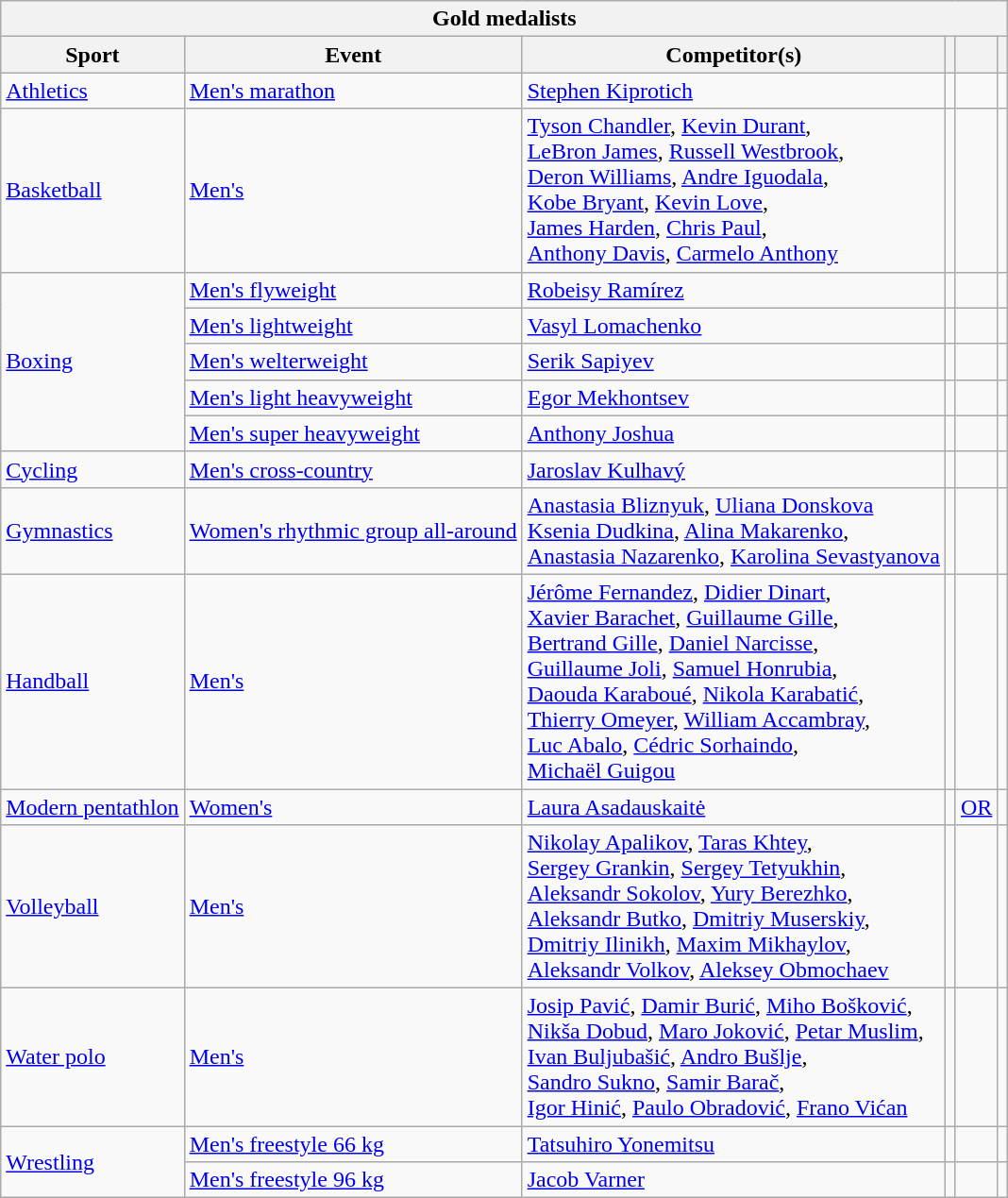<table class="wikitable">
<tr>
<th colspan="6">Gold medalists</th>
</tr>
<tr>
<th>Sport</th>
<th>Event</th>
<th>Competitor(s)</th>
<th></th>
<th></th>
<th></th>
</tr>
<tr>
<td><a href='#'>Athletics</a></td>
<td><a href='#'>Men's marathon</a></td>
<td><a href='#'>Stephen Kiprotich</a></td>
<td></td>
<td></td>
<td></td>
</tr>
<tr>
<td><a href='#'>Basketball</a></td>
<td><a href='#'>Men's</a></td>
<td><a href='#'>Tyson Chandler</a>, <a href='#'>Kevin Durant</a>,<br><a href='#'>LeBron James</a>, <a href='#'>Russell Westbrook</a>,<br><a href='#'>Deron Williams</a>, <a href='#'>Andre Iguodala</a>,<br><a href='#'>Kobe Bryant</a>, <a href='#'>Kevin Love</a>,<br><a href='#'>James Harden</a>, <a href='#'>Chris Paul</a>,<br><a href='#'>Anthony Davis</a>, <a href='#'>Carmelo Anthony</a></td>
<td></td>
<td></td>
<td></td>
</tr>
<tr>
<td rowspan="5"><a href='#'>Boxing</a></td>
<td><a href='#'>Men's flyweight</a></td>
<td><a href='#'>Robeisy Ramírez</a></td>
<td></td>
<td></td>
<td></td>
</tr>
<tr>
<td><a href='#'>Men's lightweight</a></td>
<td><a href='#'>Vasyl Lomachenko</a></td>
<td></td>
<td></td>
<td></td>
</tr>
<tr>
<td><a href='#'>Men's welterweight</a></td>
<td><a href='#'>Serik Sapiyev</a></td>
<td></td>
<td></td>
<td></td>
</tr>
<tr>
<td><a href='#'>Men's light heavyweight</a></td>
<td><a href='#'>Egor Mekhontsev</a></td>
<td></td>
<td></td>
<td></td>
</tr>
<tr>
<td><a href='#'>Men's super heavyweight</a></td>
<td><a href='#'>Anthony Joshua</a></td>
<td></td>
<td></td>
<td></td>
</tr>
<tr>
<td><a href='#'>Cycling</a></td>
<td><a href='#'>Men's cross-country</a></td>
<td><a href='#'>Jaroslav Kulhavý</a></td>
<td></td>
<td></td>
<td></td>
</tr>
<tr>
<td><a href='#'>Gymnastics</a></td>
<td><a href='#'>Women's rhythmic group all-around</a></td>
<td><a href='#'>Anastasia Bliznyuk</a>, <a href='#'>Uliana Donskova</a><br><a href='#'>Ksenia Dudkina</a>, <a href='#'>Alina Makarenko</a>,<br><a href='#'>Anastasia Nazarenko</a>, <a href='#'>Karolina Sevastyanova</a></td>
<td></td>
<td></td>
<td></td>
</tr>
<tr>
<td><a href='#'>Handball</a></td>
<td><a href='#'>Men's</a></td>
<td><a href='#'>Jérôme Fernandez</a>, <a href='#'>Didier Dinart</a>,<br><a href='#'>Xavier Barachet</a>, <a href='#'>Guillaume Gille</a>,<br><a href='#'>Bertrand Gille</a>, <a href='#'>Daniel Narcisse</a>,<br><a href='#'>Guillaume Joli</a>, <a href='#'>Samuel Honrubia</a>,<br><a href='#'>Daouda Karaboué</a>, <a href='#'>Nikola Karabatić</a>,<br><a href='#'>Thierry Omeyer</a>, <a href='#'>William Accambray</a>,<br><a href='#'>Luc Abalo</a>, <a href='#'>Cédric Sorhaindo</a>,<br><a href='#'>Michaël Guigou</a></td>
<td></td>
<td></td>
<td></td>
</tr>
<tr>
<td><a href='#'>Modern pentathlon</a></td>
<td><a href='#'>Women's</a></td>
<td><a href='#'>Laura Asadauskaitė</a></td>
<td></td>
<td><a href='#'>OR</a></td>
<td></td>
</tr>
<tr>
<td><a href='#'>Volleyball</a></td>
<td><a href='#'>Men's</a></td>
<td><a href='#'>Nikolay Apalikov</a>, <a href='#'>Taras Khtey</a>,<br><a href='#'>Sergey Grankin</a>, <a href='#'>Sergey Tetyukhin</a>,<br><a href='#'>Aleksandr Sokolov</a>, <a href='#'>Yury Berezhko</a>,<br><a href='#'>Aleksandr Butko</a>, <a href='#'>Dmitriy Muserskiy</a>,<br><a href='#'>Dmitriy Ilinikh</a>, <a href='#'>Maxim Mikhaylov</a>,<br><a href='#'>Aleksandr Volkov</a>, <a href='#'>Aleksey Obmochaev</a></td>
<td></td>
<td></td>
<td></td>
</tr>
<tr>
<td><a href='#'>Water polo</a></td>
<td><a href='#'>Men's</a></td>
<td><a href='#'>Josip Pavić</a>, <a href='#'>Damir Burić</a>, <a href='#'>Miho Bošković</a>,<br><a href='#'>Nikša Dobud</a>, <a href='#'>Maro Joković</a>, <a href='#'>Petar Muslim</a>,<br><a href='#'>Ivan Buljubašić</a>, <a href='#'>Andro Bušlje</a>,<br><a href='#'>Sandro Sukno</a>, <a href='#'>Samir Barač</a>,<br><a href='#'>Igor Hinić</a>, <a href='#'>Paulo Obradović</a>, <a href='#'>Frano Vićan</a></td>
<td></td>
<td></td>
<td></td>
</tr>
<tr>
<td rowspan="2"><a href='#'>Wrestling</a></td>
<td><a href='#'>Men's freestyle 66 kg</a></td>
<td><a href='#'>Tatsuhiro Yonemitsu</a></td>
<td></td>
<td></td>
<td></td>
</tr>
<tr>
<td><a href='#'>Men's freestyle 96 kg</a></td>
<td><a href='#'>Jacob Varner</a></td>
<td></td>
<td></td>
<td></td>
</tr>
</table>
